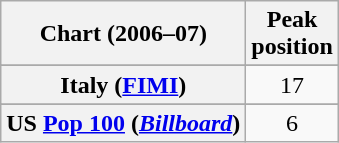<table class="wikitable sortable plainrowheaders" style="text-align:center">
<tr>
<th scope="col">Chart (2006–07)</th>
<th scope="col">Peak<br>position</th>
</tr>
<tr>
</tr>
<tr>
</tr>
<tr>
</tr>
<tr>
<th scope="row">Italy (<a href='#'>FIMI</a>)</th>
<td align="center">17</td>
</tr>
<tr>
</tr>
<tr>
</tr>
<tr>
</tr>
<tr>
</tr>
<tr>
</tr>
<tr>
<th scope="row">US <a href='#'>Pop 100</a> (<a href='#'><em>Billboard</em></a>)</th>
<td align="center">6</td>
</tr>
</table>
